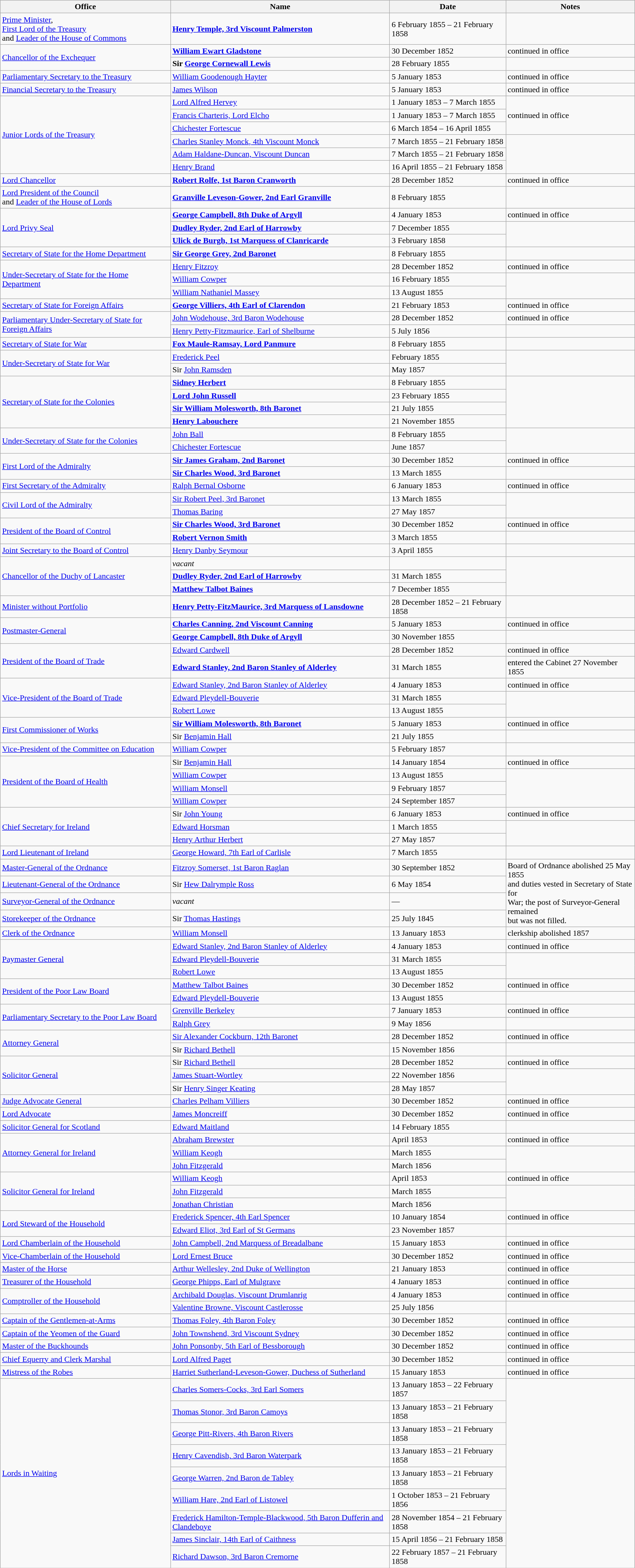<table class="wikitable">
<tr>
<th>Office</th>
<th>Name</th>
<th>Date</th>
<th>Notes</th>
</tr>
<tr>
<td><a href='#'>Prime Minister</a>, <br> <a href='#'>First Lord of the Treasury</a> <br> and <a href='#'>Leader of the House of Commons</a></td>
<td><strong><a href='#'>Henry Temple, 3rd Viscount Palmerston</a></strong></td>
<td>6 February 1855 – 21 February 1858</td>
<td> </td>
</tr>
<tr>
<td rowspan=2><a href='#'>Chancellor of the Exchequer</a></td>
<td><strong><a href='#'>William Ewart Gladstone</a></strong></td>
<td>30 December 1852</td>
<td>continued in office</td>
</tr>
<tr>
<td><strong>Sir <a href='#'>George Cornewall Lewis</a></strong></td>
<td>28 February 1855</td>
<td> </td>
</tr>
<tr>
<td><a href='#'>Parliamentary Secretary to the Treasury</a></td>
<td><a href='#'>William Goodenough Hayter</a></td>
<td>5 January 1853</td>
<td>continued in office</td>
</tr>
<tr>
<td><a href='#'>Financial Secretary to the Treasury</a></td>
<td><a href='#'>James Wilson</a></td>
<td>5 January 1853</td>
<td>continued in office</td>
</tr>
<tr>
<td rowspan=6><a href='#'>Junior Lords of the Treasury</a></td>
<td><a href='#'>Lord Alfred Hervey</a></td>
<td>1 January 1853 – 7 March 1855</td>
<td rowspan=3>continued in office</td>
</tr>
<tr>
<td><a href='#'>Francis Charteris, Lord Elcho</a></td>
<td>1 January 1853 – 7 March 1855</td>
</tr>
<tr>
<td><a href='#'>Chichester Fortescue</a></td>
<td>6 March 1854 – 16 April 1855</td>
</tr>
<tr>
<td><a href='#'>Charles Stanley Monck, 4th Viscount Monck</a></td>
<td>7 March 1855 – 21 February 1858</td>
<td rowspan=3> </td>
</tr>
<tr>
<td><a href='#'>Adam Haldane-Duncan, Viscount Duncan</a></td>
<td>7 March 1855 – 21 February 1858</td>
</tr>
<tr>
<td><a href='#'>Henry Brand</a></td>
<td>16 April 1855 – 21 February 1858</td>
</tr>
<tr>
<td><a href='#'>Lord Chancellor</a></td>
<td><strong><a href='#'>Robert Rolfe, 1st Baron Cranworth</a></strong></td>
<td>28 December 1852</td>
<td>continued in office</td>
</tr>
<tr>
<td><a href='#'>Lord President of the Council</a> <br> and <a href='#'>Leader of the House of Lords</a></td>
<td><strong><a href='#'>Granville Leveson-Gower, 2nd Earl Granville</a></strong></td>
<td>8 February 1855</td>
<td> </td>
</tr>
<tr>
<td rowspan=3><a href='#'>Lord Privy Seal</a></td>
<td><strong><a href='#'>George Campbell, 8th Duke of Argyll</a></strong></td>
<td>4 January 1853</td>
<td>continued in office</td>
</tr>
<tr>
<td><strong><a href='#'>Dudley Ryder, 2nd Earl of Harrowby</a></strong></td>
<td>7 December 1855</td>
<td rowspan=2> </td>
</tr>
<tr>
<td><strong><a href='#'>Ulick de Burgh, 1st Marquess of Clanricarde</a></strong></td>
<td>3 February 1858</td>
</tr>
<tr>
<td><a href='#'>Secretary of State for the Home Department</a></td>
<td><strong><a href='#'>Sir George Grey, 2nd Baronet</a></strong></td>
<td>8 February 1855</td>
<td> </td>
</tr>
<tr>
<td rowspan=3><a href='#'>Under-Secretary of State for the Home Department</a></td>
<td><a href='#'>Henry Fitzroy</a></td>
<td>28 December 1852</td>
<td>continued in office</td>
</tr>
<tr>
<td><a href='#'>William Cowper</a></td>
<td>16 February 1855</td>
<td rowspan=2> </td>
</tr>
<tr>
<td><a href='#'>William Nathaniel Massey</a></td>
<td>13 August 1855</td>
</tr>
<tr>
<td><a href='#'>Secretary of State for Foreign Affairs</a></td>
<td><strong><a href='#'>George Villiers, 4th Earl of Clarendon</a></strong></td>
<td>21 February 1853</td>
<td>continued in office</td>
</tr>
<tr>
<td rowspan=2><a href='#'>Parliamentary Under-Secretary of State for Foreign Affairs</a></td>
<td><a href='#'>John Wodehouse, 3rd Baron Wodehouse</a></td>
<td>28 December 1852</td>
<td>continued in office</td>
</tr>
<tr>
<td><a href='#'>Henry Petty-Fitzmaurice, Earl of Shelburne</a></td>
<td>5 July 1856</td>
<td> </td>
</tr>
<tr>
<td><a href='#'>Secretary of State for War</a></td>
<td><strong><a href='#'>Fox Maule-Ramsay, Lord Panmure</a></strong></td>
<td>8 February 1855</td>
<td> </td>
</tr>
<tr>
<td rowspan=2><a href='#'>Under-Secretary of State for War</a></td>
<td><a href='#'>Frederick Peel</a></td>
<td>February 1855</td>
<td rowspan=2> </td>
</tr>
<tr>
<td>Sir <a href='#'>John Ramsden</a></td>
<td>May 1857</td>
</tr>
<tr>
<td rowspan=4><a href='#'>Secretary of State for the Colonies</a></td>
<td><strong><a href='#'>Sidney Herbert</a></strong></td>
<td>8 February 1855</td>
<td rowspan=4> </td>
</tr>
<tr>
<td><strong><a href='#'>Lord John Russell</a></strong></td>
<td>23 February 1855</td>
</tr>
<tr>
<td><strong><a href='#'>Sir William Molesworth, 8th Baronet</a></strong></td>
<td>21 July 1855</td>
</tr>
<tr>
<td><strong><a href='#'>Henry Labouchere</a></strong></td>
<td>21 November 1855</td>
</tr>
<tr>
<td rowspan=2><a href='#'>Under-Secretary of State for the Colonies</a></td>
<td><a href='#'>John Ball</a></td>
<td>8 February 1855</td>
<td rowspan=2> </td>
</tr>
<tr>
<td><a href='#'>Chichester Fortescue</a></td>
<td>June 1857</td>
</tr>
<tr>
<td rowspan=2><a href='#'>First Lord of the Admiralty</a></td>
<td><strong><a href='#'>Sir James Graham, 2nd Baronet</a></strong></td>
<td>30 December 1852</td>
<td>continued in office</td>
</tr>
<tr>
<td><strong><a href='#'>Sir Charles Wood, 3rd Baronet</a></strong></td>
<td>13 March 1855</td>
<td> </td>
</tr>
<tr>
<td><a href='#'>First Secretary of the Admiralty</a></td>
<td><a href='#'>Ralph Bernal Osborne</a></td>
<td>6 January 1853</td>
<td>continued in office</td>
</tr>
<tr>
<td rowspan=2><a href='#'>Civil Lord of the Admiralty</a></td>
<td><a href='#'>Sir Robert Peel, 3rd Baronet</a></td>
<td>13 March 1855</td>
<td rowspan=2> </td>
</tr>
<tr>
<td><a href='#'>Thomas Baring</a></td>
<td>27 May 1857</td>
</tr>
<tr>
<td rowspan=2><a href='#'>President of the Board of Control</a></td>
<td><strong><a href='#'>Sir Charles Wood, 3rd Baronet</a></strong></td>
<td>30 December 1852</td>
<td>continued in office</td>
</tr>
<tr>
<td><strong><a href='#'>Robert Vernon Smith</a></strong></td>
<td>3 March 1855</td>
<td> </td>
</tr>
<tr>
<td><a href='#'>Joint Secretary to the Board of Control</a></td>
<td><a href='#'>Henry Danby Seymour</a></td>
<td>3 April 1855</td>
<td> </td>
</tr>
<tr>
<td rowspan=3><a href='#'>Chancellor of the Duchy of Lancaster</a></td>
<td><em>vacant</em></td>
<td> </td>
<td rowspan=3> </td>
</tr>
<tr>
<td><strong><a href='#'>Dudley Ryder, 2nd Earl of Harrowby</a></strong></td>
<td>31 March 1855</td>
</tr>
<tr>
<td><strong><a href='#'>Matthew Talbot Baines</a></strong></td>
<td>7 December 1855</td>
</tr>
<tr>
<td><a href='#'>Minister without Portfolio</a></td>
<td><strong><a href='#'>Henry Petty-FitzMaurice, 3rd Marquess of Lansdowne</a></strong></td>
<td>28 December 1852 – 21 February 1858</td>
<td> </td>
</tr>
<tr>
<td rowspan=2><a href='#'>Postmaster-General</a></td>
<td><strong><a href='#'>Charles Canning, 2nd Viscount Canning</a></strong></td>
<td>5 January 1853</td>
<td>continued in office</td>
</tr>
<tr>
<td><strong><a href='#'>George Campbell, 8th Duke of Argyll</a></strong></td>
<td>30 November 1855</td>
<td> </td>
</tr>
<tr>
<td rowspan=2><a href='#'>President of the Board of Trade</a></td>
<td><a href='#'>Edward Cardwell</a></td>
<td>28 December 1852</td>
<td>continued in office</td>
</tr>
<tr>
<td><strong><a href='#'>Edward Stanley, 2nd Baron Stanley of Alderley</a></strong></td>
<td>31 March 1855</td>
<td>entered the Cabinet 27 November 1855</td>
</tr>
<tr>
<td rowspan=3><a href='#'>Vice-President of the Board of Trade</a></td>
<td><a href='#'>Edward Stanley, 2nd Baron Stanley of Alderley</a></td>
<td>4 January 1853</td>
<td>continued in office</td>
</tr>
<tr>
<td><a href='#'>Edward Pleydell-Bouverie</a></td>
<td>31 March 1855</td>
<td rowspan=2> </td>
</tr>
<tr>
<td><a href='#'>Robert Lowe</a></td>
<td>13 August 1855</td>
</tr>
<tr>
<td rowspan=2><a href='#'>First Commissioner of Works</a></td>
<td><strong><a href='#'>Sir William Molesworth, 8th Baronet</a></strong></td>
<td>5 January 1853</td>
<td>continued in office</td>
</tr>
<tr>
<td>Sir <a href='#'>Benjamin Hall</a></td>
<td>21 July 1855</td>
<td> </td>
</tr>
<tr>
<td><a href='#'>Vice-President of the Committee on Education</a></td>
<td><a href='#'>William Cowper</a></td>
<td>5 February 1857</td>
<td> </td>
</tr>
<tr>
<td rowspan=4><a href='#'>President of the Board of Health</a></td>
<td>Sir <a href='#'>Benjamin Hall</a></td>
<td>14 January 1854</td>
<td>continued in office</td>
</tr>
<tr>
<td><a href='#'>William Cowper</a></td>
<td>13 August 1855</td>
<td rowspan=3> </td>
</tr>
<tr>
<td><a href='#'>William Monsell</a></td>
<td>9 February 1857</td>
</tr>
<tr>
<td><a href='#'>William Cowper</a></td>
<td>24 September 1857</td>
</tr>
<tr>
<td rowspan=3><a href='#'>Chief Secretary for Ireland</a></td>
<td>Sir <a href='#'>John Young</a></td>
<td>6 January 1853</td>
<td>continued in office</td>
</tr>
<tr>
<td><a href='#'>Edward Horsman</a></td>
<td>1 March 1855</td>
<td rowspan=2> </td>
</tr>
<tr>
<td><a href='#'>Henry Arthur Herbert</a></td>
<td>27 May 1857</td>
</tr>
<tr>
<td><a href='#'>Lord Lieutenant of Ireland</a></td>
<td><a href='#'>George Howard, 7th Earl of Carlisle</a></td>
<td>7 March 1855</td>
<td> </td>
</tr>
<tr>
<td><a href='#'>Master-General of the Ordnance</a></td>
<td><a href='#'>Fitzroy Somerset, 1st Baron Raglan</a></td>
<td>30 September 1852</td>
<td rowspan=4>Board of Ordnance abolished 25 May 1855 <br> and duties vested in Secretary of State for <br> War; the post of Surveyor-General remained <br> but was not filled.</td>
</tr>
<tr>
<td><a href='#'>Lieutenant-General of the Ordnance</a></td>
<td>Sir <a href='#'>Hew Dalrymple Ross</a></td>
<td>6 May 1854</td>
</tr>
<tr>
<td><a href='#'>Surveyor-General of the Ordnance</a></td>
<td><em>vacant</em></td>
<td>—</td>
</tr>
<tr>
<td><a href='#'>Storekeeper of the Ordnance</a></td>
<td>Sir <a href='#'>Thomas Hastings</a></td>
<td>25 July 1845</td>
</tr>
<tr>
<td><a href='#'>Clerk of the Ordnance</a></td>
<td><a href='#'>William Monsell</a></td>
<td>13 January 1853</td>
<td>clerkship abolished 1857</td>
</tr>
<tr>
<td rowspan=3><a href='#'>Paymaster General</a></td>
<td><a href='#'>Edward Stanley, 2nd Baron Stanley of Alderley</a></td>
<td>4 January 1853</td>
<td>continued in office</td>
</tr>
<tr>
<td><a href='#'>Edward Pleydell-Bouverie</a></td>
<td>31 March 1855</td>
<td rowspan=2> </td>
</tr>
<tr>
<td><a href='#'>Robert Lowe</a></td>
<td>13 August 1855</td>
</tr>
<tr>
<td rowspan=2><a href='#'>President of the Poor Law Board</a></td>
<td><a href='#'>Matthew Talbot Baines</a></td>
<td>30 December 1852</td>
<td>continued in office</td>
</tr>
<tr>
<td><a href='#'>Edward Pleydell-Bouverie</a></td>
<td>13 August 1855</td>
<td> </td>
</tr>
<tr>
<td rowspan=2><a href='#'>Parliamentary Secretary to the Poor Law Board</a></td>
<td><a href='#'>Grenville Berkeley</a></td>
<td>7 January 1853</td>
<td>continued in office</td>
</tr>
<tr>
<td><a href='#'>Ralph Grey</a></td>
<td>9 May 1856</td>
<td> </td>
</tr>
<tr>
<td rowspan=2><a href='#'>Attorney General</a></td>
<td><a href='#'>Sir Alexander Cockburn, 12th Baronet</a></td>
<td>28 December 1852</td>
<td>continued in office</td>
</tr>
<tr>
<td>Sir <a href='#'>Richard Bethell</a></td>
<td>15 November 1856</td>
<td> </td>
</tr>
<tr>
<td rowspan=3><a href='#'>Solicitor General</a></td>
<td>Sir <a href='#'>Richard Bethell</a></td>
<td>28 December 1852</td>
<td>continued in office</td>
</tr>
<tr>
<td><a href='#'>James Stuart-Wortley</a></td>
<td>22 November 1856</td>
<td rowspan=2> </td>
</tr>
<tr>
<td>Sir <a href='#'>Henry Singer Keating</a></td>
<td>28 May 1857</td>
</tr>
<tr>
<td><a href='#'>Judge Advocate General</a></td>
<td><a href='#'>Charles Pelham Villiers</a></td>
<td>30 December 1852</td>
<td>continued in office</td>
</tr>
<tr>
<td><a href='#'>Lord Advocate</a></td>
<td><a href='#'>James Moncreiff</a></td>
<td>30 December 1852</td>
<td>continued in office</td>
</tr>
<tr>
<td><a href='#'>Solicitor General for Scotland</a></td>
<td><a href='#'>Edward Maitland</a></td>
<td>14 February 1855</td>
<td> </td>
</tr>
<tr>
<td rowspan=3><a href='#'>Attorney General for Ireland</a></td>
<td><a href='#'>Abraham Brewster</a></td>
<td>April 1853</td>
<td>continued in office</td>
</tr>
<tr>
<td><a href='#'>William Keogh</a></td>
<td>March 1855</td>
<td rowspan=2> </td>
</tr>
<tr>
<td><a href='#'>John Fitzgerald</a></td>
<td>March 1856</td>
</tr>
<tr>
<td rowspan=3><a href='#'>Solicitor General for Ireland</a></td>
<td><a href='#'>William Keogh</a></td>
<td>April 1853</td>
<td>continued in office</td>
</tr>
<tr>
<td><a href='#'>John Fitzgerald</a></td>
<td>March 1855</td>
<td rowspan=2> </td>
</tr>
<tr>
<td><a href='#'>Jonathan Christian</a></td>
<td>March 1856</td>
</tr>
<tr>
<td rowspan=2><a href='#'>Lord Steward of the Household</a></td>
<td><a href='#'>Frederick Spencer, 4th Earl Spencer</a></td>
<td>10 January 1854</td>
<td>continued in office</td>
</tr>
<tr>
<td><a href='#'>Edward Eliot, 3rd Earl of St Germans</a></td>
<td>23 November 1857</td>
<td> </td>
</tr>
<tr>
<td><a href='#'>Lord Chamberlain of the Household</a></td>
<td><a href='#'>John Campbell, 2nd Marquess of Breadalbane</a></td>
<td>15 January 1853</td>
<td>continued in office</td>
</tr>
<tr>
<td><a href='#'>Vice-Chamberlain of the Household</a></td>
<td><a href='#'>Lord Ernest Bruce</a></td>
<td>30 December 1852</td>
<td>continued in office</td>
</tr>
<tr>
<td><a href='#'>Master of the Horse</a></td>
<td><a href='#'>Arthur Wellesley, 2nd Duke of Wellington</a></td>
<td>21 January 1853</td>
<td>continued in office</td>
</tr>
<tr>
<td><a href='#'>Treasurer of the Household</a></td>
<td><a href='#'>George Phipps, Earl of Mulgrave</a></td>
<td>4 January 1853</td>
<td>continued in office</td>
</tr>
<tr>
<td rowspan=2><a href='#'>Comptroller of the Household</a></td>
<td><a href='#'>Archibald Douglas, Viscount Drumlanrig</a></td>
<td>4 January 1853</td>
<td>continued in office</td>
</tr>
<tr>
<td><a href='#'>Valentine Browne, Viscount Castlerosse</a></td>
<td>25 July 1856</td>
<td> </td>
</tr>
<tr>
<td><a href='#'>Captain of the Gentlemen-at-Arms</a></td>
<td><a href='#'>Thomas Foley, 4th Baron Foley</a></td>
<td>30 December 1852</td>
<td>continued in office</td>
</tr>
<tr>
<td><a href='#'>Captain of the Yeomen of the Guard</a></td>
<td><a href='#'>John Townshend, 3rd Viscount Sydney</a></td>
<td>30 December 1852</td>
<td>continued in office</td>
</tr>
<tr>
<td><a href='#'>Master of the Buckhounds</a></td>
<td><a href='#'>John Ponsonby, 5th Earl of Bessborough</a></td>
<td>30 December 1852</td>
<td>continued in office</td>
</tr>
<tr>
<td><a href='#'>Chief Equerry and Clerk Marshal</a></td>
<td><a href='#'>Lord Alfred Paget</a></td>
<td>30 December 1852</td>
<td>continued in office</td>
</tr>
<tr>
<td><a href='#'>Mistress of the Robes</a></td>
<td><a href='#'>Harriet Sutherland-Leveson-Gower, Duchess of Sutherland</a></td>
<td>15 January 1853</td>
<td>continued in office</td>
</tr>
<tr>
<td rowspan=9><a href='#'>Lords in Waiting</a></td>
<td><a href='#'>Charles Somers-Cocks, 3rd Earl Somers</a></td>
<td>13 January 1853 – 22 February 1857</td>
<td rowspan=9> </td>
</tr>
<tr>
<td><a href='#'>Thomas Stonor, 3rd Baron Camoys</a></td>
<td>13 January 1853 – 21 February 1858</td>
</tr>
<tr>
<td><a href='#'>George Pitt-Rivers, 4th Baron Rivers</a></td>
<td>13 January 1853 – 21 February 1858</td>
</tr>
<tr>
<td><a href='#'>Henry Cavendish, 3rd Baron Waterpark</a></td>
<td>13 January 1853 – 21 February 1858</td>
</tr>
<tr>
<td><a href='#'>George Warren, 2nd Baron de Tabley</a></td>
<td>13 January 1853 – 21 February 1858</td>
</tr>
<tr>
<td><a href='#'>William Hare, 2nd Earl of Listowel</a></td>
<td>1 October 1853 – 21 February 1856</td>
</tr>
<tr>
<td><a href='#'>Frederick Hamilton-Temple-Blackwood, 5th Baron Dufferin and Clandeboye</a></td>
<td>28 November 1854 – 21 February 1858</td>
</tr>
<tr>
<td><a href='#'>James Sinclair, 14th Earl of Caithness</a></td>
<td>15 April 1856 – 21 February 1858</td>
</tr>
<tr>
<td><a href='#'>Richard Dawson, 3rd Baron Cremorne</a></td>
<td>22 February 1857 – 21 February 1858</td>
</tr>
</table>
